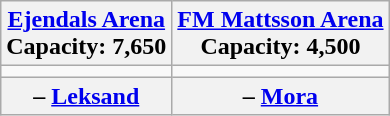<table class="wikitable" style="text-align:center;">
<tr>
<th><a href='#'>Ejendals Arena</a><br>Capacity: 7,650</th>
<th><a href='#'>FM Mattsson Arena</a><br>Capacity: 4,500</th>
</tr>
<tr>
<td></td>
<td></td>
</tr>
<tr>
<th> – <a href='#'>Leksand</a></th>
<th> – <a href='#'>Mora</a></th>
</tr>
</table>
